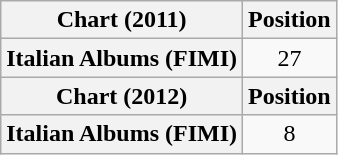<table class="wikitable sortable plainrowheaders" style="text-align:center">
<tr>
<th scope="col">Chart (2011)</th>
<th scope="col">Position</th>
</tr>
<tr>
<th scope="row">Italian Albums (FIMI)</th>
<td>27</td>
</tr>
<tr>
<th scope="col">Chart (2012)</th>
<th scope="col">Position</th>
</tr>
<tr>
<th scope="row">Italian Albums (FIMI)</th>
<td>8</td>
</tr>
</table>
